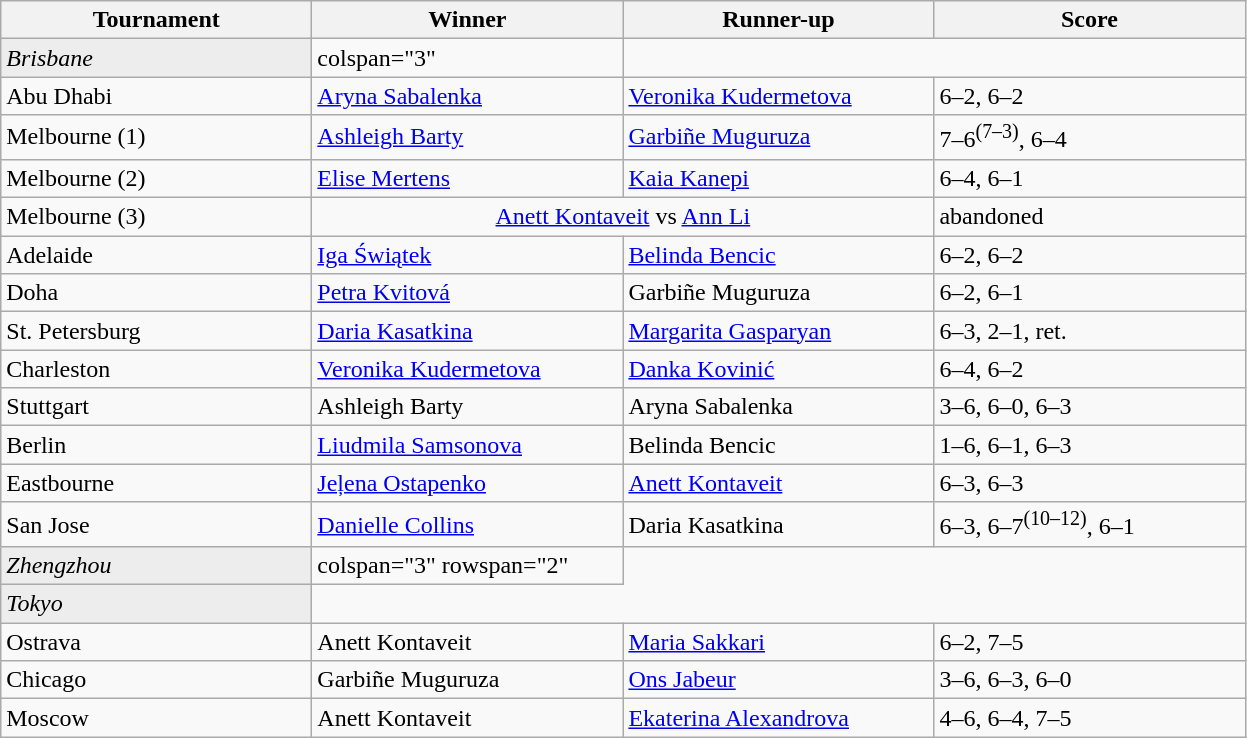<table class="wikitable nowrap">
<tr>
<th width="200">Tournament</th>
<th width="200">Winner</th>
<th width="200">Runner-up</th>
<th width="200">Score</th>
</tr>
<tr>
<td bgcolor=ededed><em>Brisbane</em></td>
<td>colspan="3" </td>
</tr>
<tr>
<td>Abu Dhabi</td>
<td> <a href='#'>Aryna Sabalenka</a></td>
<td> <a href='#'>Veronika Kudermetova</a></td>
<td>6–2, 6–2</td>
</tr>
<tr>
<td>Melbourne (1)</td>
<td> <a href='#'>Ashleigh Barty</a></td>
<td> <a href='#'>Garbiñe Muguruza</a></td>
<td>7–6<sup>(7–3)</sup>, 6–4</td>
</tr>
<tr>
<td>Melbourne (2)</td>
<td> <a href='#'>Elise Mertens</a></td>
<td> <a href='#'>Kaia Kanepi</a></td>
<td>6–4, 6–1</td>
</tr>
<tr>
<td>Melbourne (3)</td>
<td colspan="2" align="center"> <a href='#'>Anett Kontaveit</a> vs  <a href='#'>Ann Li</a></td>
<td>abandoned</td>
</tr>
<tr>
<td>Adelaide</td>
<td> <a href='#'>Iga Świątek</a></td>
<td> <a href='#'>Belinda Bencic</a></td>
<td>6–2, 6–2</td>
</tr>
<tr>
<td>Doha</td>
<td> <a href='#'>Petra Kvitová</a></td>
<td> Garbiñe Muguruza</td>
<td>6–2, 6–1</td>
</tr>
<tr>
<td>St. Petersburg</td>
<td> <a href='#'>Daria Kasatkina</a></td>
<td> <a href='#'>Margarita Gasparyan</a></td>
<td>6–3, 2–1, ret.</td>
</tr>
<tr>
<td>Charleston</td>
<td> <a href='#'>Veronika Kudermetova</a></td>
<td> <a href='#'>Danka Kovinić</a></td>
<td>6–4, 6–2</td>
</tr>
<tr>
<td>Stuttgart</td>
<td> Ashleigh Barty</td>
<td> Aryna Sabalenka</td>
<td>3–6, 6–0, 6–3</td>
</tr>
<tr>
<td>Berlin</td>
<td> <a href='#'>Liudmila Samsonova</a></td>
<td> Belinda Bencic</td>
<td>1–6, 6–1, 6–3</td>
</tr>
<tr>
<td>Eastbourne</td>
<td> <a href='#'>Jeļena Ostapenko</a></td>
<td> <a href='#'>Anett Kontaveit</a></td>
<td>6–3, 6–3</td>
</tr>
<tr>
<td>San Jose</td>
<td> <a href='#'>Danielle Collins</a></td>
<td> Daria Kasatkina</td>
<td>6–3, 6–7<sup>(10–12)</sup>, 6–1</td>
</tr>
<tr>
<td bgcolor=ededed><em>Zhengzhou</em></td>
<td>colspan="3" rowspan="2" </td>
</tr>
<tr>
<td bgcolor=ededed><em>Tokyo</em></td>
</tr>
<tr>
<td>Ostrava</td>
<td> Anett Kontaveit</td>
<td> <a href='#'>Maria Sakkari</a></td>
<td>6–2, 7–5</td>
</tr>
<tr>
<td>Chicago</td>
<td> Garbiñe Muguruza</td>
<td> <a href='#'>Ons Jabeur</a></td>
<td>3–6, 6–3, 6–0</td>
</tr>
<tr>
<td>Moscow</td>
<td> Anett Kontaveit</td>
<td> <a href='#'>Ekaterina Alexandrova</a></td>
<td>4–6, 6–4, 7–5</td>
</tr>
</table>
